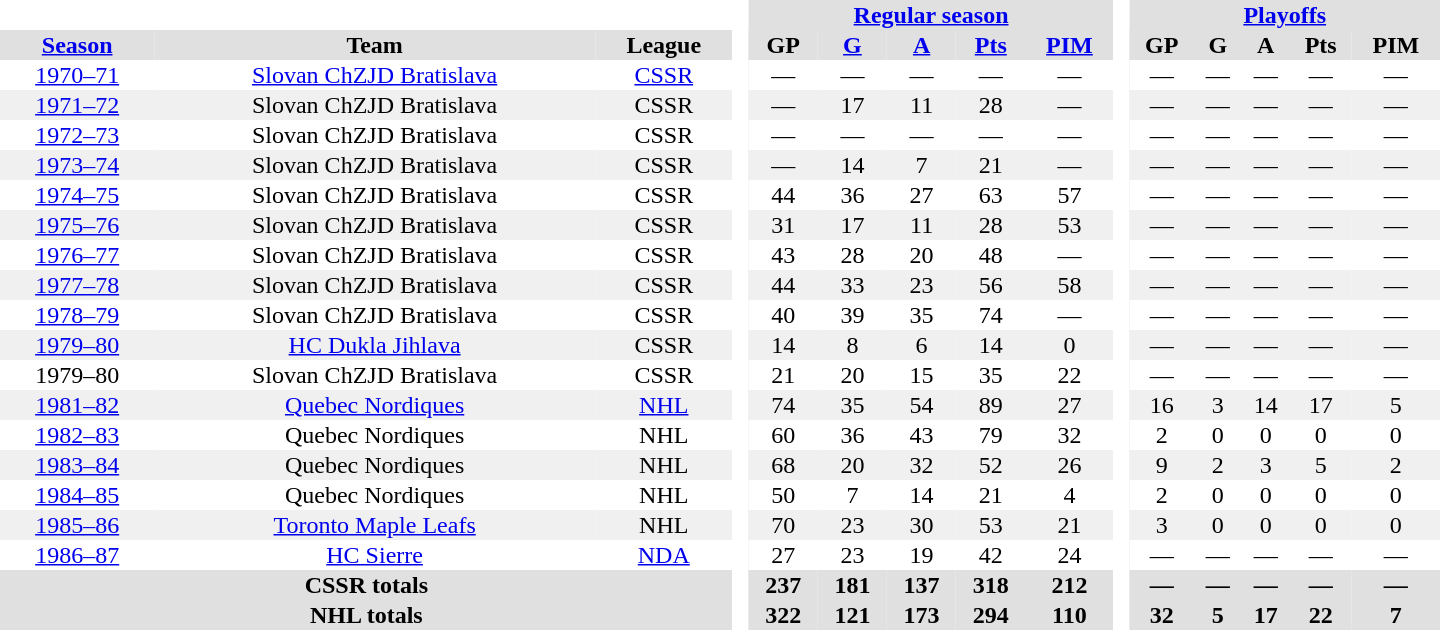<table border="0" cellpadding="1" cellspacing="0" style="text-align:center; width:60em">
<tr bgcolor="#e0e0e0">
<th colspan="3" bgcolor="#ffffff"> </th>
<th rowspan="99" bgcolor="#ffffff"> </th>
<th colspan="5"><a href='#'>Regular season</a></th>
<th rowspan="99" bgcolor="#ffffff"> </th>
<th colspan="5"><a href='#'>Playoffs</a></th>
</tr>
<tr bgcolor="#e0e0e0">
<th><a href='#'>Season</a></th>
<th>Team</th>
<th>League</th>
<th>GP</th>
<th><a href='#'>G</a></th>
<th><a href='#'>A</a></th>
<th><a href='#'>Pts</a></th>
<th><a href='#'>PIM</a></th>
<th>GP</th>
<th>G</th>
<th>A</th>
<th>Pts</th>
<th>PIM</th>
</tr>
<tr>
<td><a href='#'>1970–71</a></td>
<td><a href='#'>Slovan ChZJD Bratislava</a></td>
<td><a href='#'>CSSR</a></td>
<td>—</td>
<td>—</td>
<td>—</td>
<td>—</td>
<td>—</td>
<td>—</td>
<td>—</td>
<td>—</td>
<td>—</td>
<td>—</td>
</tr>
<tr bgcolor="#f0f0f0">
<td><a href='#'>1971–72</a></td>
<td>Slovan ChZJD Bratislava</td>
<td>CSSR</td>
<td>—</td>
<td>17</td>
<td>11</td>
<td>28</td>
<td>—</td>
<td>—</td>
<td>—</td>
<td>—</td>
<td>—</td>
<td>—</td>
</tr>
<tr>
<td><a href='#'>1972–73</a></td>
<td>Slovan ChZJD Bratislava</td>
<td>CSSR</td>
<td>—</td>
<td>—</td>
<td>—</td>
<td>—</td>
<td>—</td>
<td>—</td>
<td>—</td>
<td>—</td>
<td>—</td>
<td>—</td>
</tr>
<tr bgcolor="#f0f0f0">
<td><a href='#'>1973–74</a></td>
<td>Slovan ChZJD Bratislava</td>
<td>CSSR</td>
<td>—</td>
<td>14</td>
<td>7</td>
<td>21</td>
<td>—</td>
<td>—</td>
<td>—</td>
<td>—</td>
<td>—</td>
<td>—</td>
</tr>
<tr>
<td><a href='#'>1974–75</a></td>
<td>Slovan ChZJD Bratislava</td>
<td>CSSR</td>
<td>44</td>
<td>36</td>
<td>27</td>
<td>63</td>
<td>57</td>
<td>—</td>
<td>—</td>
<td>—</td>
<td>—</td>
<td>—</td>
</tr>
<tr bgcolor="#f0f0f0">
<td><a href='#'>1975–76</a></td>
<td>Slovan ChZJD Bratislava</td>
<td>CSSR</td>
<td>31</td>
<td>17</td>
<td>11</td>
<td>28</td>
<td>53</td>
<td>—</td>
<td>—</td>
<td>—</td>
<td>—</td>
<td>—</td>
</tr>
<tr>
<td><a href='#'>1976–77</a></td>
<td>Slovan ChZJD Bratislava</td>
<td>CSSR</td>
<td>43</td>
<td>28</td>
<td>20</td>
<td>48</td>
<td>—</td>
<td>—</td>
<td>—</td>
<td>—</td>
<td>—</td>
<td>—</td>
</tr>
<tr bgcolor="#f0f0f0">
<td><a href='#'>1977–78</a></td>
<td>Slovan ChZJD Bratislava</td>
<td>CSSR</td>
<td>44</td>
<td>33</td>
<td>23</td>
<td>56</td>
<td>58</td>
<td>—</td>
<td>—</td>
<td>—</td>
<td>—</td>
<td>—</td>
</tr>
<tr>
<td><a href='#'>1978–79</a></td>
<td>Slovan ChZJD Bratislava</td>
<td>CSSR</td>
<td>40</td>
<td>39</td>
<td>35</td>
<td>74</td>
<td>—</td>
<td>—</td>
<td>—</td>
<td>—</td>
<td>—</td>
<td>—</td>
</tr>
<tr bgcolor="#f0f0f0">
<td><a href='#'>1979–80</a></td>
<td><a href='#'>HC Dukla Jihlava</a></td>
<td>CSSR</td>
<td>14</td>
<td>8</td>
<td>6</td>
<td>14</td>
<td>0</td>
<td>—</td>
<td>—</td>
<td>—</td>
<td>—</td>
<td>—</td>
</tr>
<tr>
<td>1979–80</td>
<td>Slovan ChZJD Bratislava</td>
<td>CSSR</td>
<td>21</td>
<td>20</td>
<td>15</td>
<td>35</td>
<td>22</td>
<td>—</td>
<td>—</td>
<td>—</td>
<td>—</td>
<td>—</td>
</tr>
<tr bgcolor="#f0f0f0">
<td><a href='#'>1981–82</a></td>
<td><a href='#'>Quebec Nordiques</a></td>
<td><a href='#'>NHL</a></td>
<td>74</td>
<td>35</td>
<td>54</td>
<td>89</td>
<td>27</td>
<td>16</td>
<td>3</td>
<td>14</td>
<td>17</td>
<td>5</td>
</tr>
<tr>
<td><a href='#'>1982–83</a></td>
<td>Quebec Nordiques</td>
<td>NHL</td>
<td>60</td>
<td>36</td>
<td>43</td>
<td>79</td>
<td>32</td>
<td>2</td>
<td>0</td>
<td>0</td>
<td>0</td>
<td>0</td>
</tr>
<tr bgcolor="#f0f0f0">
<td><a href='#'>1983–84</a></td>
<td>Quebec Nordiques</td>
<td>NHL</td>
<td>68</td>
<td>20</td>
<td>32</td>
<td>52</td>
<td>26</td>
<td>9</td>
<td>2</td>
<td>3</td>
<td>5</td>
<td>2</td>
</tr>
<tr>
<td><a href='#'>1984–85</a></td>
<td>Quebec Nordiques</td>
<td>NHL</td>
<td>50</td>
<td>7</td>
<td>14</td>
<td>21</td>
<td>4</td>
<td>2</td>
<td>0</td>
<td>0</td>
<td>0</td>
<td>0</td>
</tr>
<tr bgcolor="#f0f0f0">
<td><a href='#'>1985–86</a></td>
<td><a href='#'>Toronto Maple Leafs</a></td>
<td>NHL</td>
<td>70</td>
<td>23</td>
<td>30</td>
<td>53</td>
<td>21</td>
<td>3</td>
<td>0</td>
<td>0</td>
<td>0</td>
<td>0</td>
</tr>
<tr>
<td><a href='#'>1986–87</a></td>
<td><a href='#'>HC Sierre</a></td>
<td><a href='#'>NDA</a></td>
<td>27</td>
<td>23</td>
<td>19</td>
<td>42</td>
<td>24</td>
<td>—</td>
<td>—</td>
<td>—</td>
<td>—</td>
<td>—</td>
</tr>
<tr bgcolor="#e0e0e0">
<th colspan="3">CSSR totals</th>
<th>237</th>
<th>181</th>
<th>137</th>
<th>318</th>
<th>212</th>
<th>—</th>
<th>—</th>
<th>—</th>
<th>—</th>
<th>—</th>
</tr>
<tr bgcolor="#e0e0e0">
<th colspan="3">NHL totals</th>
<th>322</th>
<th>121</th>
<th>173</th>
<th>294</th>
<th>110</th>
<th>32</th>
<th>5</th>
<th>17</th>
<th>22</th>
<th>7</th>
</tr>
</table>
